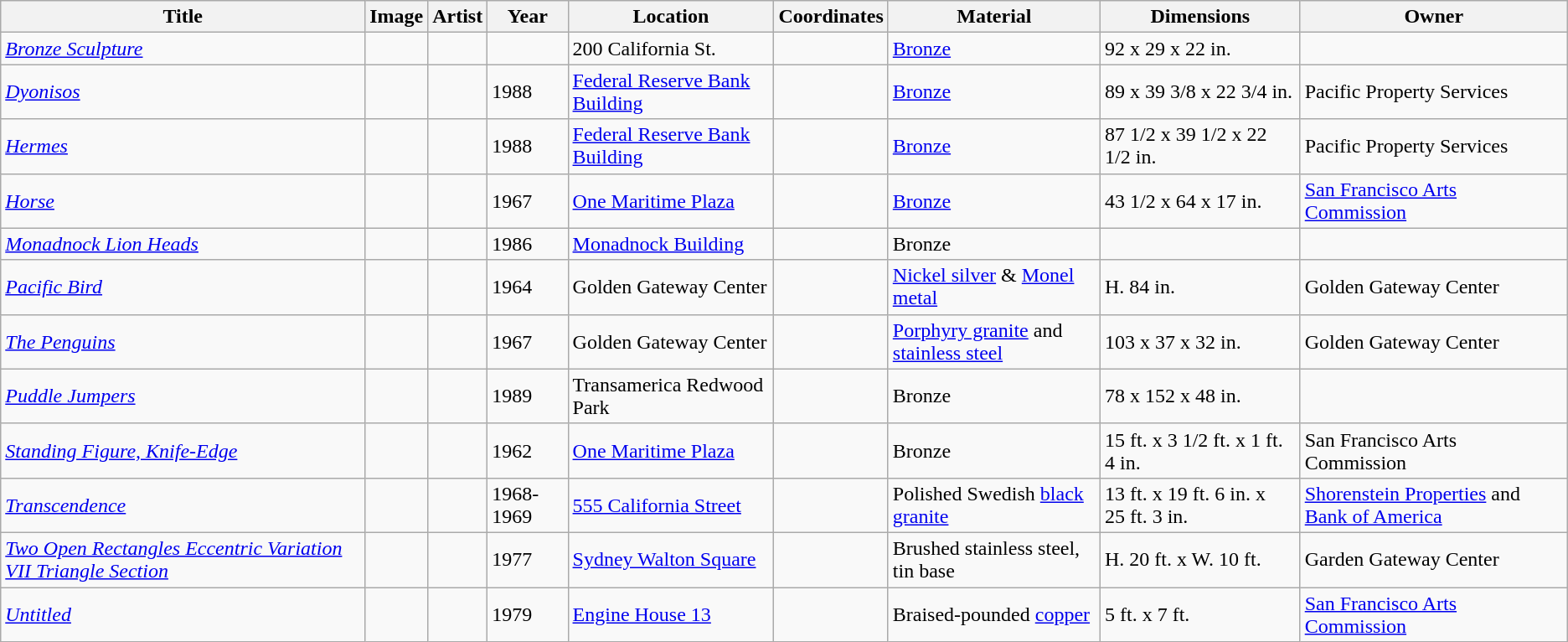<table class="wikitable sortable">
<tr>
<th>Title</th>
<th>Image</th>
<th>Artist</th>
<th>Year</th>
<th>Location</th>
<th>Coordinates</th>
<th>Material</th>
<th>Dimensions</th>
<th>Owner</th>
</tr>
<tr>
<td><em><a href='#'>Bronze Sculpture</a></em></td>
<td></td>
<td></td>
<td></td>
<td>200 California St.</td>
<td><small></small></td>
<td><a href='#'>Bronze</a></td>
<td>92 x 29 x 22 in.</td>
<td></td>
</tr>
<tr>
<td><em><a href='#'>Dyonisos</a></em></td>
<td></td>
<td></td>
<td>1988</td>
<td><a href='#'>Federal Reserve Bank Building</a></td>
<td><small></small></td>
<td><a href='#'>Bronze</a></td>
<td>89 x 39 3/8 x 22 3/4 in.</td>
<td>Pacific Property Services</td>
</tr>
<tr>
<td><em><a href='#'>Hermes</a></em></td>
<td></td>
<td></td>
<td>1988</td>
<td><a href='#'>Federal Reserve Bank Building</a></td>
<td><small></small></td>
<td><a href='#'>Bronze</a></td>
<td>87 1/2 x 39 1/2 x 22 1/2 in.</td>
<td>Pacific Property Services</td>
</tr>
<tr>
<td><em><a href='#'>Horse</a></em></td>
<td></td>
<td></td>
<td>1967</td>
<td><a href='#'>One Maritime Plaza</a></td>
<td><small></small></td>
<td><a href='#'>Bronze</a></td>
<td>43 1/2 x 64 x 17 in.</td>
<td><a href='#'>San Francisco Arts Commission</a></td>
</tr>
<tr>
<td><em><a href='#'>Monadnock Lion Heads</a></em></td>
<td></td>
<td></td>
<td>1986</td>
<td><a href='#'>Monadnock Building</a></td>
<td></td>
<td>Bronze</td>
<td></td>
<td></td>
</tr>
<tr>
<td><em><a href='#'>Pacific Bird</a></em></td>
<td></td>
<td></td>
<td>1964</td>
<td>Golden Gateway Center</td>
<td></td>
<td><a href='#'>Nickel silver</a> & <a href='#'>Monel metal</a></td>
<td>H. 84 in.</td>
<td>Golden Gateway Center</td>
</tr>
<tr>
<td><em><a href='#'>The Penguins</a></em></td>
<td></td>
<td></td>
<td>1967</td>
<td>Golden Gateway Center</td>
<td></td>
<td><a href='#'>Porphyry granite</a> and <a href='#'>stainless steel</a></td>
<td>103 x 37 x 32 in.</td>
<td>Golden Gateway Center</td>
</tr>
<tr>
<td><em><a href='#'>Puddle Jumpers</a></em></td>
<td></td>
<td></td>
<td>1989</td>
<td>Transamerica Redwood Park</td>
<td><small></small></td>
<td>Bronze</td>
<td>78 x 152 x 48 in.</td>
<td></td>
</tr>
<tr>
<td><em><a href='#'>Standing Figure, Knife-Edge</a></em></td>
<td></td>
<td></td>
<td>1962</td>
<td><a href='#'>One Maritime Plaza</a></td>
<td></td>
<td>Bronze</td>
<td>15 ft. x 3 1/2 ft. x 1 ft. 4 in.</td>
<td>San Francisco Arts Commission</td>
</tr>
<tr>
<td><em><a href='#'>Transcendence</a></em></td>
<td></td>
<td></td>
<td>1968-1969</td>
<td><a href='#'>555 California Street</a></td>
<td><small></small></td>
<td>Polished Swedish <a href='#'>black granite</a></td>
<td>13 ft. x 19 ft. 6 in. x 25 ft. 3 in.</td>
<td><a href='#'>Shorenstein Properties</a> and <a href='#'>Bank of America</a></td>
</tr>
<tr>
<td><em><a href='#'>Two Open Rectangles Eccentric Variation VII Triangle Section</a></em></td>
<td></td>
<td></td>
<td>1977</td>
<td><a href='#'>Sydney Walton Square</a></td>
<td><small></small></td>
<td>Brushed stainless steel, tin base</td>
<td>H. 20 ft. x W. 10 ft.</td>
<td>Garden Gateway Center</td>
</tr>
<tr>
<td><em><a href='#'>Untitled</a></em></td>
<td></td>
<td></td>
<td>1979</td>
<td><a href='#'>Engine House 13</a></td>
<td><small></small></td>
<td>Braised-pounded <a href='#'>copper</a></td>
<td>5 ft. x 7 ft.</td>
<td><a href='#'>San Francisco Arts Commission</a></td>
</tr>
</table>
